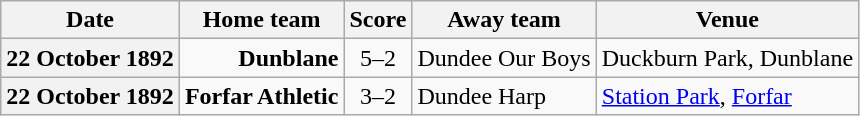<table class="wikitable football-result-list" style="max-width: 80em; text-align: center">
<tr>
<th scope="col">Date</th>
<th scope="col">Home team</th>
<th scope="col">Score</th>
<th scope="col">Away team</th>
<th scope="col">Venue</th>
</tr>
<tr>
<th scope="row">22 October 1892</th>
<td align=right><strong>Dunblane</strong></td>
<td>5–2</td>
<td align=left>Dundee Our Boys</td>
<td align=left>Duckburn Park, Dunblane</td>
</tr>
<tr>
<th scope="row">22 October 1892</th>
<td align=right><strong>Forfar Athletic</strong></td>
<td>3–2</td>
<td align=left>Dundee Harp</td>
<td align=left><a href='#'>Station Park</a>, <a href='#'>Forfar</a></td>
</tr>
</table>
